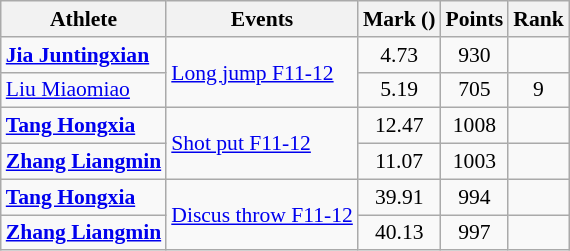<table class=wikitable  style="text-align: center; font-size:90%">
<tr>
<th>Athlete</th>
<th>Events</th>
<th>Mark ()</th>
<th>Points</th>
<th>Rank</th>
</tr>
<tr>
<td align=left><strong><a href='#'>Jia Juntingxian</a></strong></td>
<td align=left rowspan=2><a href='#'>Long jump F11-12</a></td>
<td>4.73 </td>
<td>930</td>
<td></td>
</tr>
<tr>
<td align=left><a href='#'>Liu Miaomiao</a></td>
<td>5.19</td>
<td>705</td>
<td>9</td>
</tr>
<tr>
<td align=left><strong><a href='#'>Tang Hongxia</a></strong></td>
<td align=left rowspan=2><a href='#'>Shot put F11-12</a></td>
<td>12.47 </td>
<td>1008</td>
<td></td>
</tr>
<tr>
<td align=left><strong><a href='#'>Zhang Liangmin</a></strong></td>
<td>11.07</td>
<td>1003</td>
<td></td>
</tr>
<tr>
<td align=left><strong><a href='#'>Tang Hongxia</a></strong></td>
<td align=left rowspan=2><a href='#'>Discus throw F11-12</a></td>
<td>39.91</td>
<td>994</td>
<td></td>
</tr>
<tr>
<td align=left><strong><a href='#'>Zhang Liangmin</a></strong></td>
<td>40.13 </td>
<td>997</td>
<td></td>
</tr>
</table>
